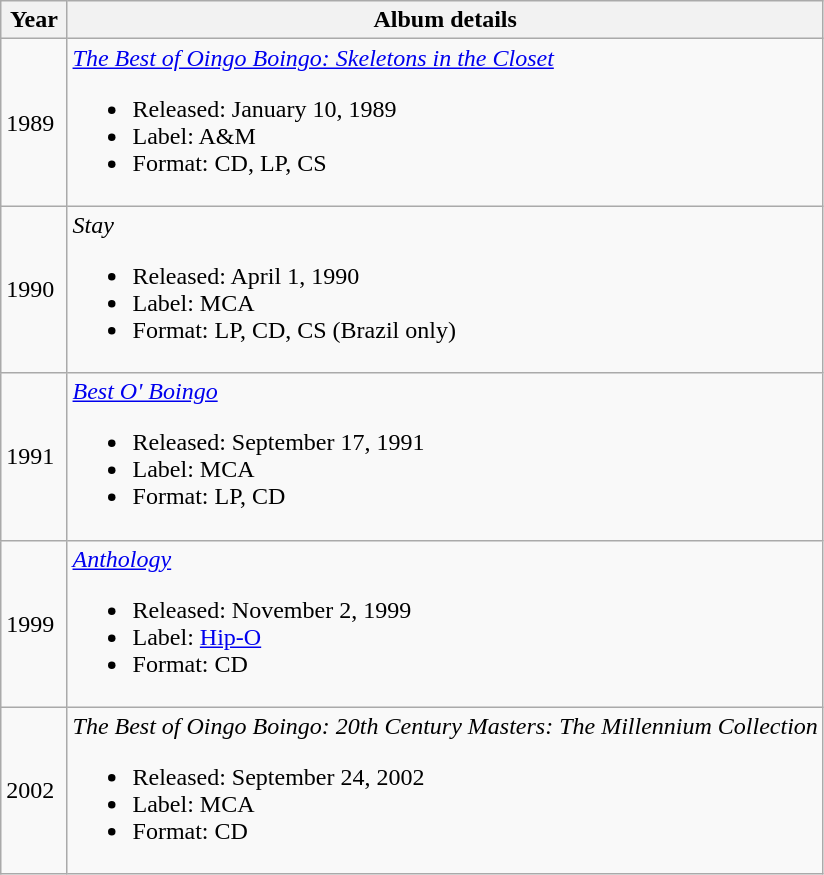<table class="wikitable">
<tr>
<th style="width:2.3em;">Year</th>
<th>Album details</th>
</tr>
<tr>
<td>1989</td>
<td><em><a href='#'>The Best of Oingo Boingo: Skeletons in the Closet</a></em><br><ul><li>Released: January 10, 1989</li><li>Label: A&M</li><li>Format: CD, LP, CS</li></ul></td>
</tr>
<tr>
<td>1990</td>
<td><em>Stay</em><br><ul><li>Released: April 1, 1990</li><li>Label: MCA</li><li>Format: LP, CD, CS (Brazil only)</li></ul></td>
</tr>
<tr>
<td>1991</td>
<td><em><a href='#'>Best O' Boingo</a></em><br><ul><li>Released: September 17, 1991</li><li>Label: MCA</li><li>Format: LP, CD</li></ul></td>
</tr>
<tr>
<td>1999</td>
<td><em><a href='#'>Anthology</a></em><br><ul><li>Released: November 2, 1999</li><li>Label: <a href='#'>Hip-O</a></li><li>Format: CD</li></ul></td>
</tr>
<tr>
<td>2002</td>
<td><em>The Best of Oingo Boingo: 20th Century Masters: The Millennium Collection</em><br><ul><li>Released: September 24, 2002</li><li>Label: MCA</li><li>Format: CD</li></ul></td>
</tr>
</table>
